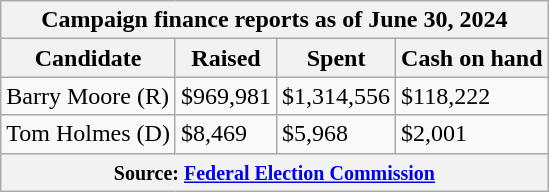<table class="wikitable sortable">
<tr>
<th colspan=4>Campaign finance reports as of June 30, 2024</th>
</tr>
<tr style="text-align:center;">
<th>Candidate</th>
<th>Raised</th>
<th>Spent</th>
<th>Cash on hand</th>
</tr>
<tr>
<td>Barry Moore (R)</td>
<td>$969,981</td>
<td>$1,314,556</td>
<td>$118,222</td>
</tr>
<tr>
<td>Tom Holmes (D)</td>
<td>$8,469</td>
<td>$5,968</td>
<td>$2,001</td>
</tr>
<tr>
<th colspan="4"><small>Source: <a href='#'>Federal Election Commission</a></small></th>
</tr>
</table>
